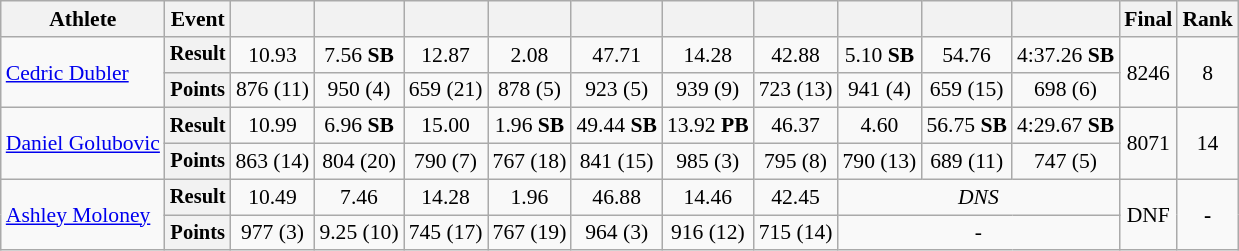<table class=wikitable style=font-size:90%>
<tr>
<th>Athlete</th>
<th>Event</th>
<th></th>
<th></th>
<th></th>
<th></th>
<th></th>
<th></th>
<th></th>
<th></th>
<th></th>
<th></th>
<th>Final</th>
<th>Rank</th>
</tr>
<tr align=center>
<td rowspan=2 style=text-align:left><a href='#'>Cedric Dubler</a></td>
<th style=font-size:95%>Result</th>
<td>10.93</td>
<td>7.56 <strong>SB</strong></td>
<td>12.87</td>
<td>2.08</td>
<td>47.71</td>
<td>14.28</td>
<td>42.88</td>
<td>5.10 <strong>SB</strong></td>
<td>54.76</td>
<td>4:37.26 <strong>SB</strong></td>
<td rowspan=2>8246</td>
<td rowspan=2>8</td>
</tr>
<tr align=center>
<th style=font-size:95%>Points</th>
<td>876 (11)</td>
<td>950 (4)</td>
<td>659 (21)</td>
<td>878 (5)</td>
<td>923 (5)</td>
<td>939 (9)</td>
<td>723 (13)</td>
<td>941 (4)</td>
<td>659 (15)</td>
<td>698 (6)</td>
</tr>
<tr align=center>
<td rowspan=2 style=text-align:left><a href='#'>Daniel Golubovic</a></td>
<th style=font-size:95%>Result</th>
<td>10.99</td>
<td>6.96 <strong>SB</strong></td>
<td>15.00</td>
<td>1.96 <strong>SB</strong></td>
<td>49.44 <strong>SB</strong></td>
<td>13.92 <strong>PB</strong></td>
<td>46.37</td>
<td>4.60</td>
<td>56.75 <strong>SB</strong></td>
<td>4:29.67 <strong>SB</strong></td>
<td rowspan=2>8071</td>
<td rowspan=2>14</td>
</tr>
<tr align=center>
<th style=font-size:95%>Points</th>
<td>863 (14)</td>
<td>804 (20)</td>
<td>790 (7)</td>
<td>767 (18)</td>
<td>841 (15)</td>
<td>985 (3)</td>
<td>795 (8)</td>
<td>790 (13)</td>
<td>689 (11)</td>
<td>747 (5)</td>
</tr>
<tr align=center>
<td rowspan=2 style=text-align:left><a href='#'>Ashley Moloney</a></td>
<th style=font-size:95%>Result</th>
<td>10.49</td>
<td>7.46</td>
<td>14.28</td>
<td>1.96</td>
<td>46.88</td>
<td>14.46</td>
<td>42.45</td>
<td colspan="3"><em>DNS</em></td>
<td rowspan=2>DNF</td>
<td rowspan=2><strong>-</strong></td>
</tr>
<tr align=center>
<th style=font-size:95%>Points</th>
<td>977 (3)</td>
<td>9.25 (10)</td>
<td>745 (17)</td>
<td>767 (19)</td>
<td>964 (3)</td>
<td>916 (12)</td>
<td>715 (14)</td>
<td colspan="3"><em>-</em></td>
</tr>
</table>
